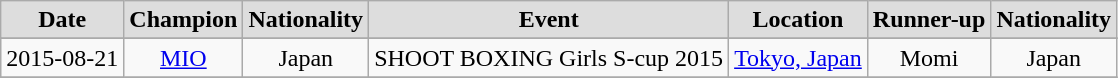<table class="wikitable" style="text-align:center">
<tr bgcolor="#dddddd">
<td><strong>Date</strong></td>
<td><strong>Champion</strong></td>
<td><strong>Nationality</strong></td>
<td><strong>Event</strong></td>
<td><strong>Location</strong></td>
<td><strong>Runner-up</strong></td>
<td><strong>Nationality</strong></td>
</tr>
<tr>
</tr>
<tr>
<td>2015-08-21</td>
<td><a href='#'>MIO</a></td>
<td> Japan</td>
<td>SHOOT BOXING Girls S-cup 2015</td>
<td><a href='#'>Tokyo, Japan</a></td>
<td>Momi</td>
<td> Japan</td>
</tr>
<tr>
</tr>
</table>
